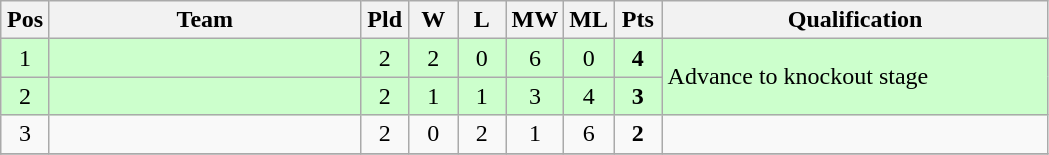<table class="wikitable" style="text-align:center">
<tr>
<th width=25>Pos</th>
<th width=200>Team</th>
<th width=25>Pld</th>
<th width=25>W</th>
<th width=25>L</th>
<th width=25>MW</th>
<th width=25>ML</th>
<th width=25>Pts</th>
<th width=250>Qualification</th>
</tr>
<tr bgcolor=ccffcc>
<td>1</td>
<td style="text-align:left;"></td>
<td>2</td>
<td>2</td>
<td>0</td>
<td>6</td>
<td>0</td>
<td><strong>4</strong></td>
<td rowspan=2 style="text-align:left;">Advance to knockout stage</td>
</tr>
<tr bgcolor=ccffcc>
<td>2</td>
<td style="text-align:left;"></td>
<td>2</td>
<td>1</td>
<td>1</td>
<td>3</td>
<td>4</td>
<td><strong>3</strong></td>
</tr>
<tr>
<td>3</td>
<td style="text-align:left;"></td>
<td>2</td>
<td>0</td>
<td>2</td>
<td>1</td>
<td>6</td>
<td><strong>2</strong></td>
<td></td>
</tr>
<tr>
</tr>
</table>
